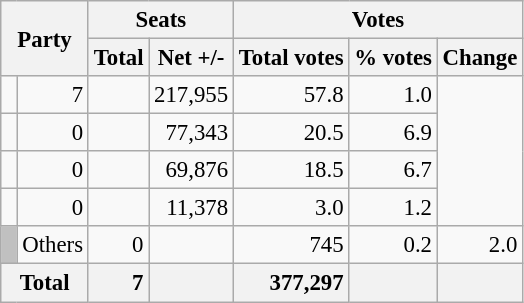<table class="wikitable" style="text-align:right; font-size:95%;">
<tr>
<th colspan="2" rowspan="2">Party</th>
<th colspan="2">Seats</th>
<th colspan="3">Votes</th>
</tr>
<tr>
<th>Total</th>
<th>Net +/-</th>
<th>Total votes</th>
<th>% votes</th>
<th>Change</th>
</tr>
<tr>
<td></td>
<td>7</td>
<td></td>
<td>217,955</td>
<td>57.8</td>
<td>1.0</td>
</tr>
<tr>
<td></td>
<td>0</td>
<td></td>
<td>77,343</td>
<td>20.5</td>
<td>6.9</td>
</tr>
<tr>
<td></td>
<td>0</td>
<td></td>
<td>69,876</td>
<td>18.5</td>
<td>6.7</td>
</tr>
<tr>
<td></td>
<td>0</td>
<td></td>
<td>11,378</td>
<td>3.0</td>
<td>1.2</td>
</tr>
<tr>
<td style="background:silver;"> </td>
<td align=left>Others</td>
<td>0</td>
<td></td>
<td>745</td>
<td>0.2</td>
<td>2.0</td>
</tr>
<tr>
<th colspan="2" style="background:#f2f2f2">Total</th>
<td style="background:#f2f2f2;"><strong>7</strong></td>
<td style="background:#f2f2f2;"></td>
<td style="background:#f2f2f2;"><strong>377,297</strong></td>
<td style="background:#f2f2f2;"></td>
<td style="background:#f2f2f2;"></td>
</tr>
</table>
